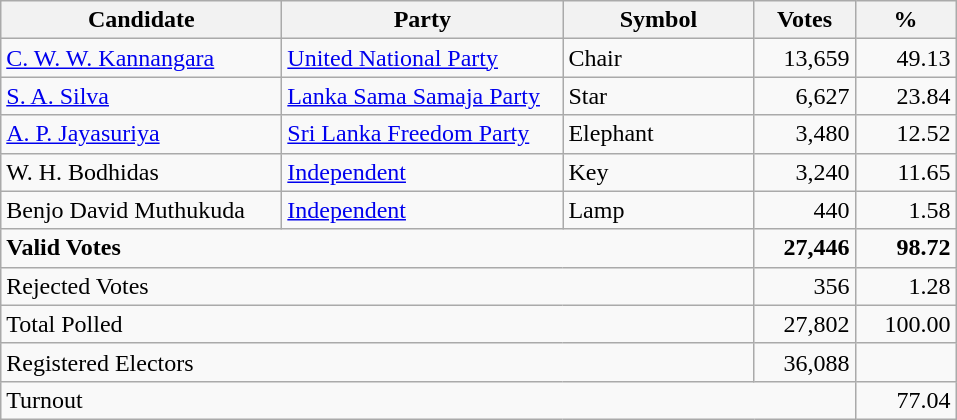<table class="wikitable" border="1" style="text-align:right;">
<tr>
<th align=left width="180">Candidate</th>
<th align=left width="180">Party</th>
<th align=left width="120">Symbol</th>
<th align=left width="60">Votes</th>
<th align=left width="60">%</th>
</tr>
<tr>
<td align=left><a href='#'>C. W. W. Kannangara</a></td>
<td align=left><a href='#'>United National Party</a></td>
<td align=left>Chair</td>
<td align=right>13,659</td>
<td align=right>49.13</td>
</tr>
<tr>
<td align=left><a href='#'>S. A. Silva</a></td>
<td align=left><a href='#'>Lanka Sama Samaja Party</a></td>
<td align=left>Star</td>
<td align=right>6,627</td>
<td align=right>23.84</td>
</tr>
<tr>
<td align=left><a href='#'>A. P. Jayasuriya</a></td>
<td align=left><a href='#'>Sri Lanka Freedom Party</a></td>
<td align=left>Elephant</td>
<td align=right>3,480</td>
<td align=right>12.52</td>
</tr>
<tr>
<td align=left>W. H. Bodhidas</td>
<td align=left><a href='#'>Independent</a></td>
<td align=left>Key</td>
<td align=right>3,240</td>
<td align=right>11.65</td>
</tr>
<tr>
<td align=left>Benjo David Muthukuda</td>
<td align=left><a href='#'>Independent</a></td>
<td align=left>Lamp</td>
<td align=right>440</td>
<td align=right>1.58</td>
</tr>
<tr>
<td align=left colspan=3><strong>Valid Votes</strong></td>
<td align=right><strong>27,446</strong></td>
<td align=right><strong>98.72</strong></td>
</tr>
<tr>
<td align=left colspan=3>Rejected Votes</td>
<td align=right>356</td>
<td align=right>1.28</td>
</tr>
<tr>
<td align=left colspan=3>Total Polled</td>
<td align=right>27,802</td>
<td align=right>100.00</td>
</tr>
<tr>
<td align=left colspan=3>Registered Electors</td>
<td align=right>36,088</td>
<td></td>
</tr>
<tr>
<td align=left colspan=4>Turnout</td>
<td align=right>77.04</td>
</tr>
</table>
